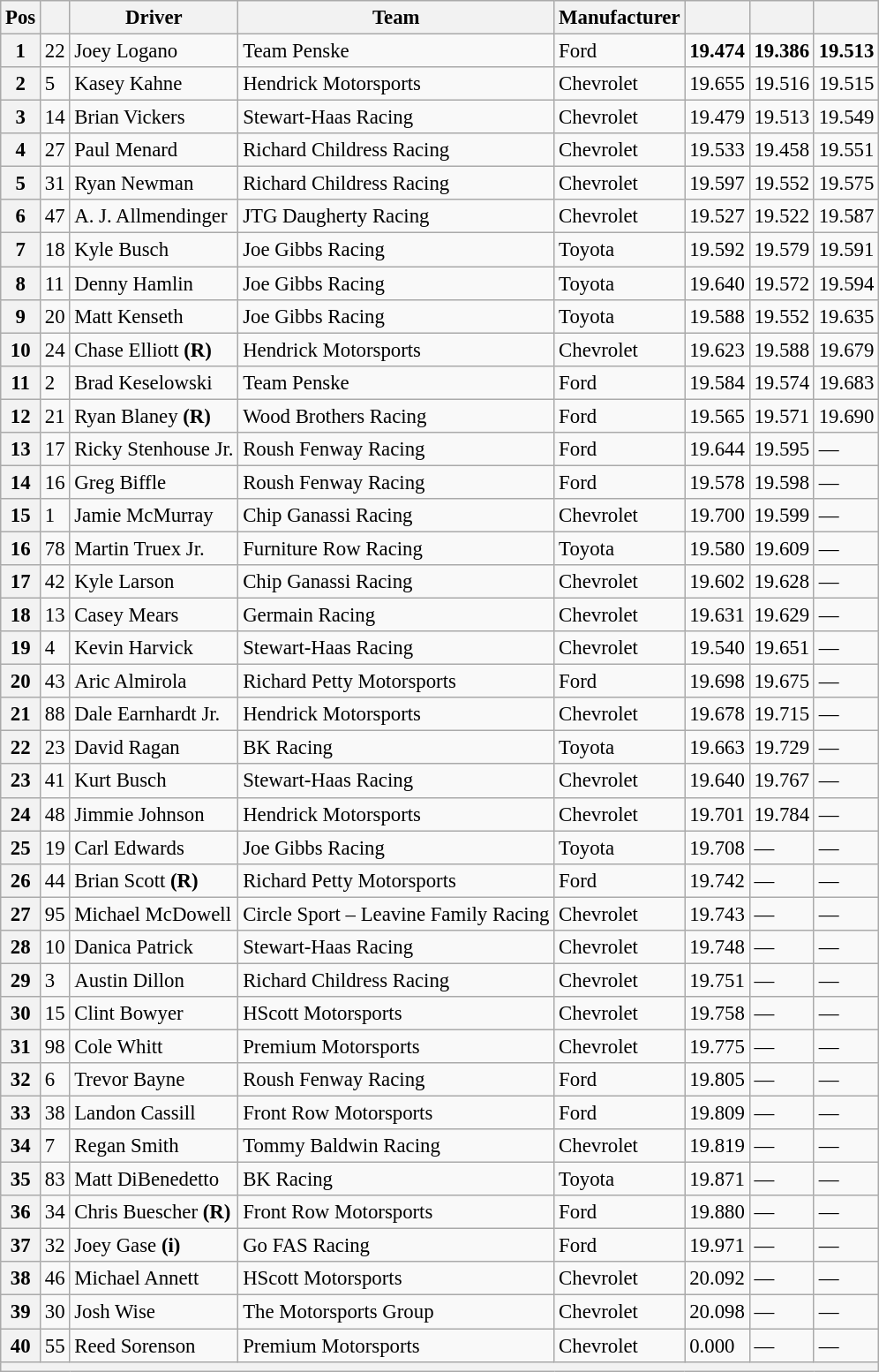<table class="wikitable" style="font-size:95%">
<tr>
<th>Pos</th>
<th></th>
<th>Driver</th>
<th>Team</th>
<th>Manufacturer</th>
<th></th>
<th></th>
<th></th>
</tr>
<tr>
<th>1</th>
<td>22</td>
<td>Joey Logano</td>
<td>Team Penske</td>
<td>Ford</td>
<td><strong>19.474</strong></td>
<td><strong>19.386</strong></td>
<td><strong>19.513</strong></td>
</tr>
<tr>
<th>2</th>
<td>5</td>
<td>Kasey Kahne</td>
<td>Hendrick Motorsports</td>
<td>Chevrolet</td>
<td>19.655</td>
<td>19.516</td>
<td>19.515</td>
</tr>
<tr>
<th>3</th>
<td>14</td>
<td>Brian Vickers</td>
<td>Stewart-Haas Racing</td>
<td>Chevrolet</td>
<td>19.479</td>
<td>19.513</td>
<td>19.549</td>
</tr>
<tr>
<th>4</th>
<td>27</td>
<td>Paul Menard</td>
<td>Richard Childress Racing</td>
<td>Chevrolet</td>
<td>19.533</td>
<td>19.458</td>
<td>19.551</td>
</tr>
<tr>
<th>5</th>
<td>31</td>
<td>Ryan Newman</td>
<td>Richard Childress Racing</td>
<td>Chevrolet</td>
<td>19.597</td>
<td>19.552</td>
<td>19.575</td>
</tr>
<tr>
<th>6</th>
<td>47</td>
<td>A. J. Allmendinger</td>
<td>JTG Daugherty Racing</td>
<td>Chevrolet</td>
<td>19.527</td>
<td>19.522</td>
<td>19.587</td>
</tr>
<tr>
<th>7</th>
<td>18</td>
<td>Kyle Busch</td>
<td>Joe Gibbs Racing</td>
<td>Toyota</td>
<td>19.592</td>
<td>19.579</td>
<td>19.591</td>
</tr>
<tr>
<th>8</th>
<td>11</td>
<td>Denny Hamlin</td>
<td>Joe Gibbs Racing</td>
<td>Toyota</td>
<td>19.640</td>
<td>19.572</td>
<td>19.594</td>
</tr>
<tr>
<th>9</th>
<td>20</td>
<td>Matt Kenseth</td>
<td>Joe Gibbs Racing</td>
<td>Toyota</td>
<td>19.588</td>
<td>19.552</td>
<td>19.635</td>
</tr>
<tr>
<th>10</th>
<td>24</td>
<td>Chase Elliott <strong>(R)</strong></td>
<td>Hendrick Motorsports</td>
<td>Chevrolet</td>
<td>19.623</td>
<td>19.588</td>
<td>19.679</td>
</tr>
<tr>
<th>11</th>
<td>2</td>
<td>Brad Keselowski</td>
<td>Team Penske</td>
<td>Ford</td>
<td>19.584</td>
<td>19.574</td>
<td>19.683</td>
</tr>
<tr>
<th>12</th>
<td>21</td>
<td>Ryan Blaney <strong>(R)</strong></td>
<td>Wood Brothers Racing</td>
<td>Ford</td>
<td>19.565</td>
<td>19.571</td>
<td>19.690</td>
</tr>
<tr>
<th>13</th>
<td>17</td>
<td>Ricky Stenhouse Jr.</td>
<td>Roush Fenway Racing</td>
<td>Ford</td>
<td>19.644</td>
<td>19.595</td>
<td>—</td>
</tr>
<tr>
<th>14</th>
<td>16</td>
<td>Greg Biffle</td>
<td>Roush Fenway Racing</td>
<td>Ford</td>
<td>19.578</td>
<td>19.598</td>
<td>—</td>
</tr>
<tr>
<th>15</th>
<td>1</td>
<td>Jamie McMurray</td>
<td>Chip Ganassi Racing</td>
<td>Chevrolet</td>
<td>19.700</td>
<td>19.599</td>
<td>—</td>
</tr>
<tr>
<th>16</th>
<td>78</td>
<td>Martin Truex Jr.</td>
<td>Furniture Row Racing</td>
<td>Toyota</td>
<td>19.580</td>
<td>19.609</td>
<td>—</td>
</tr>
<tr>
<th>17</th>
<td>42</td>
<td>Kyle Larson</td>
<td>Chip Ganassi Racing</td>
<td>Chevrolet</td>
<td>19.602</td>
<td>19.628</td>
<td>—</td>
</tr>
<tr>
<th>18</th>
<td>13</td>
<td>Casey Mears</td>
<td>Germain Racing</td>
<td>Chevrolet</td>
<td>19.631</td>
<td>19.629</td>
<td>—</td>
</tr>
<tr>
<th>19</th>
<td>4</td>
<td>Kevin Harvick</td>
<td>Stewart-Haas Racing</td>
<td>Chevrolet</td>
<td>19.540</td>
<td>19.651</td>
<td>—</td>
</tr>
<tr>
<th>20</th>
<td>43</td>
<td>Aric Almirola</td>
<td>Richard Petty Motorsports</td>
<td>Ford</td>
<td>19.698</td>
<td>19.675</td>
<td>—</td>
</tr>
<tr>
<th>21</th>
<td>88</td>
<td>Dale Earnhardt Jr.</td>
<td>Hendrick Motorsports</td>
<td>Chevrolet</td>
<td>19.678</td>
<td>19.715</td>
<td>—</td>
</tr>
<tr>
<th>22</th>
<td>23</td>
<td>David Ragan</td>
<td>BK Racing</td>
<td>Toyota</td>
<td>19.663</td>
<td>19.729</td>
<td>—</td>
</tr>
<tr>
<th>23</th>
<td>41</td>
<td>Kurt Busch</td>
<td>Stewart-Haas Racing</td>
<td>Chevrolet</td>
<td>19.640</td>
<td>19.767</td>
<td>—</td>
</tr>
<tr>
<th>24</th>
<td>48</td>
<td>Jimmie Johnson</td>
<td>Hendrick Motorsports</td>
<td>Chevrolet</td>
<td>19.701</td>
<td>19.784</td>
<td>—</td>
</tr>
<tr>
<th>25</th>
<td>19</td>
<td>Carl Edwards</td>
<td>Joe Gibbs Racing</td>
<td>Toyota</td>
<td>19.708</td>
<td>—</td>
<td>—</td>
</tr>
<tr>
<th>26</th>
<td>44</td>
<td>Brian Scott <strong>(R)</strong></td>
<td>Richard Petty Motorsports</td>
<td>Ford</td>
<td>19.742</td>
<td>—</td>
<td>—</td>
</tr>
<tr>
<th>27</th>
<td>95</td>
<td>Michael McDowell</td>
<td>Circle Sport – Leavine Family Racing</td>
<td>Chevrolet</td>
<td>19.743</td>
<td>—</td>
<td>—</td>
</tr>
<tr>
<th>28</th>
<td>10</td>
<td>Danica Patrick</td>
<td>Stewart-Haas Racing</td>
<td>Chevrolet</td>
<td>19.748</td>
<td>—</td>
<td>—</td>
</tr>
<tr>
<th>29</th>
<td>3</td>
<td>Austin Dillon</td>
<td>Richard Childress Racing</td>
<td>Chevrolet</td>
<td>19.751</td>
<td>—</td>
<td>—</td>
</tr>
<tr>
<th>30</th>
<td>15</td>
<td>Clint Bowyer</td>
<td>HScott Motorsports</td>
<td>Chevrolet</td>
<td>19.758</td>
<td>—</td>
<td>—</td>
</tr>
<tr>
<th>31</th>
<td>98</td>
<td>Cole Whitt</td>
<td>Premium Motorsports</td>
<td>Chevrolet</td>
<td>19.775</td>
<td>—</td>
<td>—</td>
</tr>
<tr>
<th>32</th>
<td>6</td>
<td>Trevor Bayne</td>
<td>Roush Fenway Racing</td>
<td>Ford</td>
<td>19.805</td>
<td>—</td>
<td>—</td>
</tr>
<tr>
<th>33</th>
<td>38</td>
<td>Landon Cassill</td>
<td>Front Row Motorsports</td>
<td>Ford</td>
<td>19.809</td>
<td>—</td>
<td>—</td>
</tr>
<tr>
<th>34</th>
<td>7</td>
<td>Regan Smith</td>
<td>Tommy Baldwin Racing</td>
<td>Chevrolet</td>
<td>19.819</td>
<td>—</td>
<td>—</td>
</tr>
<tr>
<th>35</th>
<td>83</td>
<td>Matt DiBenedetto</td>
<td>BK Racing</td>
<td>Toyota</td>
<td>19.871</td>
<td>—</td>
<td>—</td>
</tr>
<tr>
<th>36</th>
<td>34</td>
<td>Chris Buescher <strong>(R)</strong></td>
<td>Front Row Motorsports</td>
<td>Ford</td>
<td>19.880</td>
<td>—</td>
<td>—</td>
</tr>
<tr>
<th>37</th>
<td>32</td>
<td>Joey Gase <strong>(i)</strong></td>
<td>Go FAS Racing</td>
<td>Ford</td>
<td>19.971</td>
<td>—</td>
<td>—</td>
</tr>
<tr>
<th>38</th>
<td>46</td>
<td>Michael Annett</td>
<td>HScott Motorsports</td>
<td>Chevrolet</td>
<td>20.092</td>
<td>—</td>
<td>—</td>
</tr>
<tr>
<th>39</th>
<td>30</td>
<td>Josh Wise</td>
<td>The Motorsports Group</td>
<td>Chevrolet</td>
<td>20.098</td>
<td>—</td>
<td>—</td>
</tr>
<tr>
<th>40</th>
<td>55</td>
<td>Reed Sorenson</td>
<td>Premium Motorsports</td>
<td>Chevrolet</td>
<td>0.000</td>
<td>—</td>
<td>—</td>
</tr>
<tr>
<th colspan="8"></th>
</tr>
</table>
